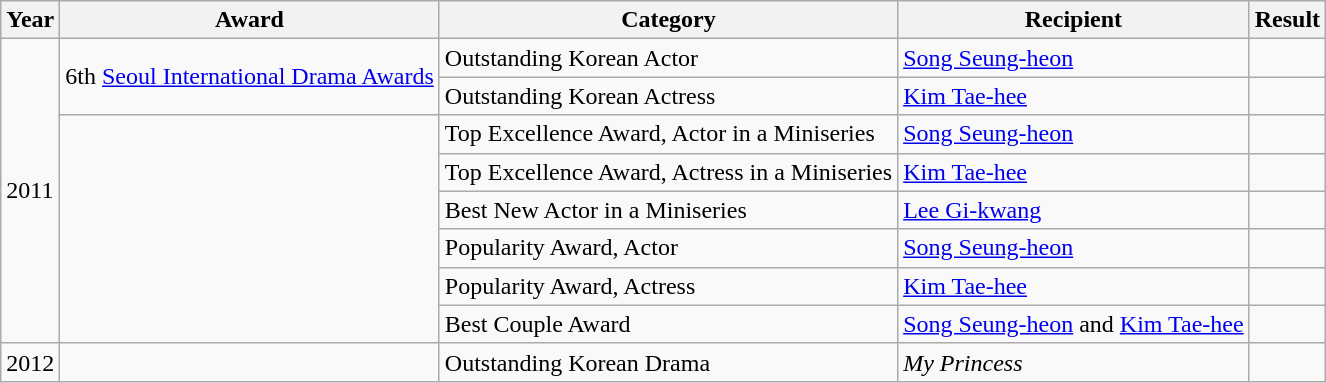<table class="wikitable">
<tr>
<th>Year</th>
<th>Award</th>
<th>Category</th>
<th>Recipient</th>
<th>Result</th>
</tr>
<tr>
<td rowspan=8>2011</td>
<td rowspan=2 style="text-align:center;">6th <a href='#'>Seoul International Drama Awards</a></td>
<td>Outstanding Korean Actor</td>
<td><a href='#'>Song Seung-heon</a></td>
<td></td>
</tr>
<tr>
<td>Outstanding Korean Actress</td>
<td><a href='#'>Kim Tae-hee</a></td>
<td></td>
</tr>
<tr>
<td rowspan=6></td>
<td>Top Excellence Award, Actor in a Miniseries</td>
<td><a href='#'>Song Seung-heon</a></td>
<td></td>
</tr>
<tr>
<td>Top Excellence Award, Actress in a Miniseries</td>
<td><a href='#'>Kim Tae-hee</a></td>
<td></td>
</tr>
<tr>
<td>Best New Actor in a Miniseries</td>
<td><a href='#'>Lee Gi-kwang</a></td>
<td></td>
</tr>
<tr>
<td>Popularity Award, Actor</td>
<td><a href='#'>Song Seung-heon</a></td>
<td></td>
</tr>
<tr>
<td>Popularity Award, Actress</td>
<td><a href='#'>Kim Tae-hee</a></td>
<td></td>
</tr>
<tr>
<td>Best Couple Award</td>
<td><a href='#'>Song Seung-heon</a> and <a href='#'>Kim Tae-hee</a></td>
<td></td>
</tr>
<tr>
<td>2012</td>
<td></td>
<td>Outstanding Korean Drama</td>
<td><em>My Princess</em></td>
<td></td>
</tr>
</table>
